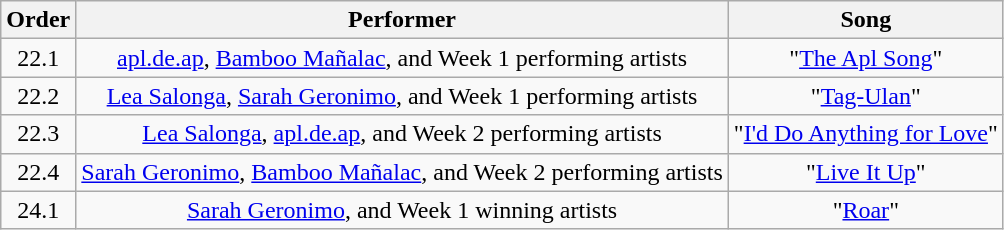<table class="wikitable" style="text-align:center;">
<tr>
<th>Order</th>
<th>Performer</th>
<th>Song</th>
</tr>
<tr>
<td>22.1</td>
<td><a href='#'>apl.de.ap</a>, <a href='#'>Bamboo Mañalac</a>, and Week 1 performing artists<br></td>
<td>"<a href='#'>The Apl Song</a>"</td>
</tr>
<tr>
<td>22.2</td>
<td><a href='#'>Lea Salonga</a>, <a href='#'>Sarah Geronimo</a>, and Week 1 performing artists<br></td>
<td>"<a href='#'>Tag-Ulan</a>"</td>
</tr>
<tr>
<td>22.3</td>
<td><a href='#'>Lea Salonga</a>, <a href='#'>apl.de.ap</a>, and Week 2 performing artists<br></td>
<td>"<a href='#'>I'd Do Anything for Love</a>"</td>
</tr>
<tr>
<td>22.4</td>
<td><a href='#'>Sarah Geronimo</a>, <a href='#'>Bamboo Mañalac</a>, and Week 2 performing artists<br></td>
<td>"<a href='#'>Live It Up</a>"</td>
</tr>
<tr>
<td>24.1</td>
<td><a href='#'>Sarah Geronimo</a>, and Week 1 winning artists<br></td>
<td>"<a href='#'>Roar</a>"</td>
</tr>
</table>
